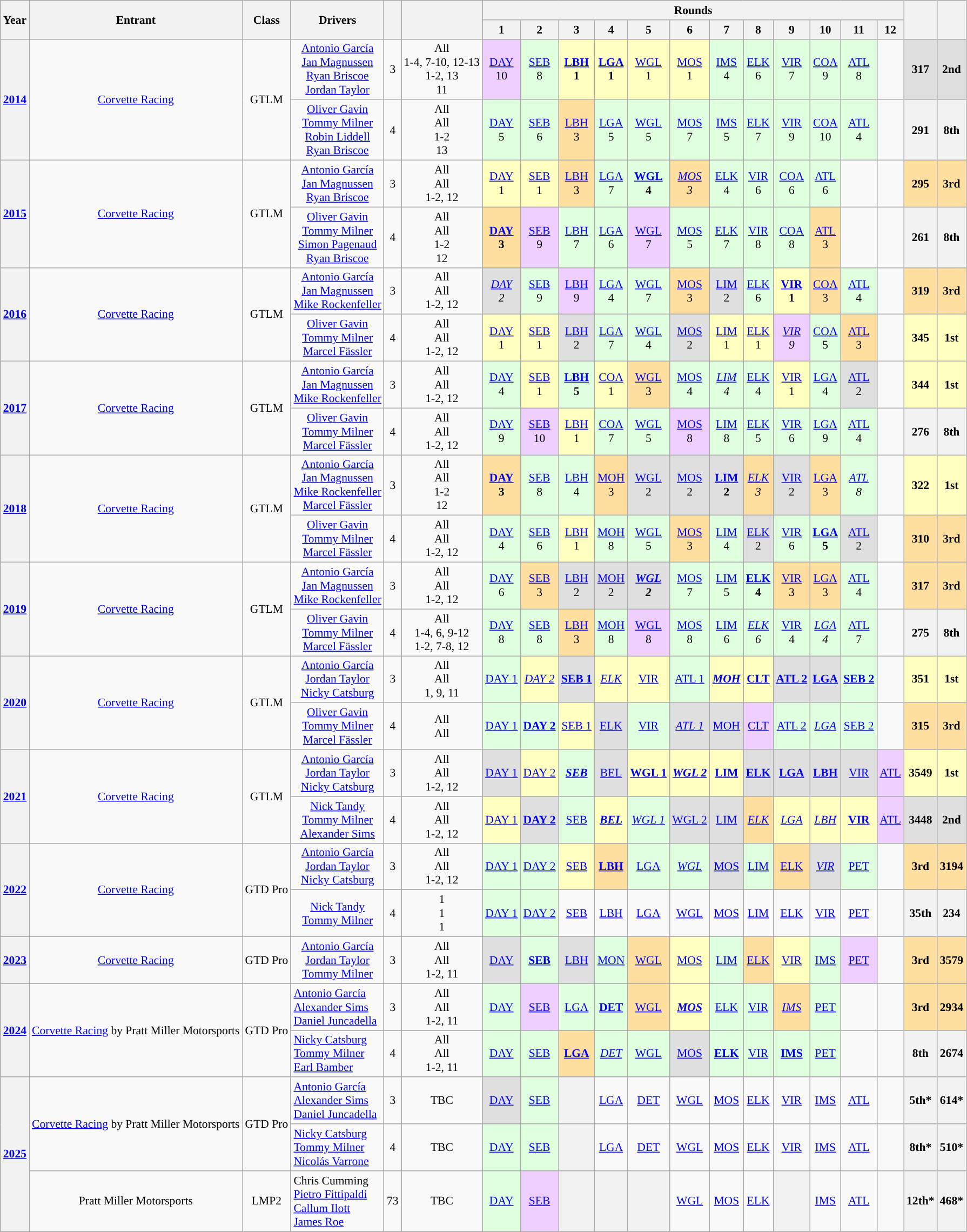<table class="wikitable" style="text-align:center; font-size:90%">
<tr>
<th rowspan="2">Year</th>
<th rowspan="2">Entrant</th>
<th rowspan="2">Class</th>
<th rowspan="2">Drivers</th>
<th rowspan="2"></th>
<th rowspan="2"></th>
<th colspan="12">Rounds</th>
<th rowspan="2" scope="col"></th>
<th rowspan="2" scope="col"></th>
</tr>
<tr>
<th scope="col">1</th>
<th scope="col">2</th>
<th scope="col">3</th>
<th scope="col">4</th>
<th scope="col">5</th>
<th scope="col">6</th>
<th scope="col">7</th>
<th scope="col">8</th>
<th scope="col">9</th>
<th scope="col">10</th>
<th scope="col">11</th>
<th scope="col">12</th>
</tr>
<tr>
<th rowspan="2"><a href='#'>2014</a></th>
<td rowspan="2"> <a href='#'>Corvette Racing</a></td>
<td rowspan="2">GTLM</td>
<td> <a href='#'>Antonio García</a><br> <a href='#'>Jan Magnussen</a><br> <a href='#'>Ryan Briscoe</a><br> <a href='#'>Jordan Taylor</a></td>
<td>3</td>
<td>All<br>1-4, 7-10, 12-13<br>1-2, 13<br>11</td>
<td style="background:#efcfff;"><a href='#'>DAY</a><br>10</td>
<td style="background:#dfffdf;"><a href='#'>SEB</a><br>8</td>
<td style="background:#FFFFBF;"><strong><a href='#'>LBH</a><br>1</strong></td>
<td style="background:#FFFFBF;"><strong><a href='#'>LGA</a><br>1</strong></td>
<td style="background:#FFFFBF;"><a href='#'>WGL</a><br>1</td>
<td style="background:#FFFFBF;"><a href='#'>MOS</a><br>1</td>
<td style="background:#dfffdf;"><a href='#'>IMS</a><br>4</td>
<td style="background:#dfffdf;"><a href='#'>ELK</a><br>6</td>
<td style="background:#dfffdf;"><a href='#'>VIR</a><br>7</td>
<td style="background:#dfffdf;"><a href='#'>COA</a><br>9</td>
<td style="background:#dfffdf;"><a href='#'>ATL</a><br>8</td>
<td></td>
<th style="background:#DFDFDF;”">317</th>
<th style="background:#DFDFDF;”">2nd</th>
</tr>
<tr>
<td> <a href='#'>Oliver Gavin</a><br> <a href='#'>Tommy Milner</a><br> <a href='#'>Robin Liddell</a><br> <a href='#'>Ryan Briscoe</a></td>
<td>4</td>
<td>All<br>All<br>1-2<br>13</td>
<td style="background:#dfffdf;"><a href='#'>DAY</a><br>5</td>
<td style="background:#dfffdf;"><a href='#'>SEB</a><br>6</td>
<td style="background:#ffdf9f;"><a href='#'>LBH</a><br>3</td>
<td style="background:#dfffdf;"><a href='#'>LGA</a><br>5</td>
<td style="background:#dfffdf;"><a href='#'>WGL</a><br>5</td>
<td style="background:#dfffdf;"><a href='#'>MOS</a><br>7</td>
<td style="background:#dfffdf;"><a href='#'>IMS</a><br>5</td>
<td style="background:#dfffdf;"><a href='#'>ELK</a><br>7</td>
<td style="background:#dfffdf;"><a href='#'>VIR</a><br>9</td>
<td style="background:#dfffdf;"><a href='#'>COA</a><br>10</td>
<td style="background:#dfffdf;"><a href='#'>ATL</a><br>4</td>
<td></td>
<th>291</th>
<th>8th</th>
</tr>
<tr>
<th rowspan="2"><a href='#'>2015</a></th>
<td rowspan="2"> <a href='#'>Corvette Racing</a></td>
<td rowspan="2">GTLM</td>
<td> <a href='#'>Antonio García</a><br> <a href='#'>Jan Magnussen</a><br> <a href='#'>Ryan Briscoe</a></td>
<td>3</td>
<td>All<br>All<br>1-2, 12</td>
<td style="background:#FFFFBF;"><a href='#'>DAY</a><br>1</td>
<td style="background:#FFFFBF;"><a href='#'>SEB</a><br>1</td>
<td style="background:#ffdf9f;"><a href='#'>LBH</a><br>3</td>
<td style="background:#dfffdf;"><a href='#'>LGA</a><br>7</td>
<td style="background:#dfffdf;"><strong><a href='#'>WGL</a><br>4</strong></td>
<td style="background:#ffdf9f;"><em><a href='#'>MOS</a><br>3</em></td>
<td style="background:#dfffdf;"><a href='#'>ELK</a><br>4</td>
<td style="background:#dfffdf;"><a href='#'>VIR</a><br>6</td>
<td style="background:#dfffdf;"><a href='#'>COA</a><br>6</td>
<td style="background:#dfffdf;"><a href='#'>ATL</a><br>6</td>
<td></td>
<td></td>
<th style="background:#FFDF9F;”">295</th>
<th style="background:#FFDF9F;”">3rd</th>
</tr>
<tr>
<td> <a href='#'>Oliver Gavin</a><br> <a href='#'>Tommy Milner</a><br> <a href='#'>Simon Pagenaud</a><br> <a href='#'>Ryan Briscoe</a></td>
<td>4</td>
<td>All<br>All<br>1-2<br>12</td>
<td style="background:#ffdf9f;"><strong><a href='#'>DAY</a><br>3</strong></td>
<td style="background:#efcfff;"><a href='#'>SEB</a><br>9</td>
<td style="background:#dfffdf;"><a href='#'>LBH</a><br>7</td>
<td style="background:#dfffdf;"><a href='#'>LGA</a><br>6</td>
<td style="background:#efcfff;"><a href='#'>WGL</a><br>7</td>
<td style="background:#dfffdf;"><a href='#'>MOS</a><br>5</td>
<td style="background:#dfffdf;"><a href='#'>ELK</a><br>7</td>
<td style="background:#dfffdf;"><a href='#'>VIR</a><br>8</td>
<td style="background:#dfffdf;"><a href='#'>COA</a><br>8</td>
<td style="background:#ffdf9f;"><a href='#'>ATL</a><br>3</td>
<td></td>
<td></td>
<th>261</th>
<th>8th</th>
</tr>
<tr>
<th rowspan="2"><a href='#'>2016</a></th>
<td rowspan="2"> <a href='#'>Corvette Racing</a></td>
<td rowspan="2">GTLM</td>
<td> <a href='#'>Antonio García</a><br> <a href='#'>Jan Magnussen</a><br> <a href='#'>Mike Rockenfeller</a></td>
<td>3</td>
<td>All<br>All<br>1-2, 12</td>
<td style="background:#DFDFDF;”"><em><a href='#'>DAY</a><br>2</em></td>
<td style="background:#dfffdf;"><a href='#'>SEB</a><br>9</td>
<td style="background:#efcfff;"><a href='#'>LBH</a><br>9</td>
<td style="background:#dfffdf;"><a href='#'>LGA</a><br>4</td>
<td style="background:#dfffdf;"><a href='#'>WGL</a><br>7</td>
<td style="background:#ffdf9f;"><a href='#'>MOS</a><br>3</td>
<td style="background:#DFDFDF;”"><a href='#'>LIM</a><br>2</td>
<td style="background:#dfffdf;"><a href='#'>ELK</a><br>6</td>
<td style="background:#FFFFBF;"><strong><a href='#'>VIR</a><br>1</strong></td>
<td style="background:#ffdf9f;"><a href='#'>COA</a><br>3</td>
<td style="background:#dfffdf;"><a href='#'>ATL</a><br>4</td>
<td></td>
<th style="background:#FFDF9F;”">319</th>
<th style="background:#FFDF9F;”">3rd</th>
</tr>
<tr>
<td> <a href='#'>Oliver Gavin</a><br> <a href='#'>Tommy Milner</a><br> <a href='#'>Marcel Fässler</a></td>
<td>4</td>
<td>All<br>All<br>1-2, 12</td>
<td style="background:#FFFFBF;"><a href='#'>DAY</a><br>1</td>
<td style="background:#FFFFBF;"><a href='#'>SEB</a><br>1</td>
<td style="background:#DFDFDF;”"><a href='#'>LBH</a><br>2</td>
<td style="background:#dfffdf;"><a href='#'>LGA</a><br>7</td>
<td style="background:#dfffdf;"><a href='#'>WGL</a><br>4</td>
<td style="background:#DFDFDF;”"><a href='#'>MOS</a><br>2</td>
<td style="background:#FFFFBF;"><a href='#'>LIM</a><br>1</td>
<td style="background:#FFFFBF;"><a href='#'>ELK</a><br>1</td>
<td style="background:#efcfff;"><em><a href='#'>VIR</a><br>9</em></td>
<td style="background:#dfffdf;"><a href='#'>COA</a><br>5</td>
<td style="background:#ffdf9f;"><a href='#'>ATL</a><br>3</td>
<td></td>
<th style="background:#FFFFBF;”">345</th>
<th style="background:#FFFFBF;”">1st</th>
</tr>
<tr>
<th rowspan="2"><a href='#'>2017</a></th>
<td rowspan="2"> <a href='#'>Corvette Racing</a></td>
<td rowspan="2">GTLM</td>
<td> <a href='#'>Antonio García</a><br> <a href='#'>Jan Magnussen</a><br> <a href='#'>Mike Rockenfeller</a></td>
<td>3</td>
<td>All<br>All<br>1-2, 12</td>
<td style="background:#dfffdf;"><a href='#'>DAY</a><br>4</td>
<td style="background:#FFFFBF;"><a href='#'>SEB</a><br>1</td>
<td style="background:#dfffdf;"><strong><a href='#'>LBH</a><br>5</strong></td>
<td style="background:#FFFFBF;"><a href='#'>COA</a><br>1</td>
<td style="background:#ffdf9f;"><a href='#'>WGL</a><br>3</td>
<td style="background:#dfffdf;"><a href='#'>MOS</a><br>4</td>
<td style="background:#dfffdf;"><em><a href='#'>LIM</a><br>4</em></td>
<td style="background:#dfffdf;"><a href='#'>ELK</a><br>4</td>
<td style="background:#FFFFBF;"><a href='#'>VIR</a><br>1</td>
<td style="background:#dfffdf;"><a href='#'>LGA</a><br>4</td>
<td style="background:#DFDFDF;”"><a href='#'>ATL</a><br>2</td>
<td></td>
<th style="background:#FFFFBF;”">344</th>
<th style="background:#FFFFBF;”">1st</th>
</tr>
<tr>
<td> <a href='#'>Oliver Gavin</a><br> <a href='#'>Tommy Milner</a><br> <a href='#'>Marcel Fässler</a></td>
<td>4</td>
<td>All<br>All<br>1-2, 12</td>
<td style="background:#dfffdf;"><a href='#'>DAY</a><br>9</td>
<td style="background:#efcfff;"><a href='#'>SEB</a><br>10</td>
<td style="background:#FFFFBF;"><a href='#'>LBH</a><br>1</td>
<td style="background:#dfffdf;"><a href='#'>COA</a><br>7</td>
<td style="background:#dfffdf;"><a href='#'>WGL</a><br>5</td>
<td style="background:#efcfff;"><a href='#'>MOS</a><br>8</td>
<td style="background:#dfffdf;"><a href='#'>LIM</a><br>8</td>
<td style="background:#dfffdf;"><a href='#'>ELK</a><br>5</td>
<td style="background:#dfffdf;"><a href='#'>VIR</a><br>6</td>
<td style="background:#dfffdf;"><a href='#'>LGA</a><br>9</td>
<td style="background:#dfffdf;"><a href='#'>ATL</a><br>4</td>
<td></td>
<th>276</th>
<th>8th</th>
</tr>
<tr>
<th rowspan="2"><a href='#'>2018</a></th>
<td rowspan="2"> <a href='#'>Corvette Racing</a></td>
<td rowspan="2">GTLM</td>
<td> <a href='#'>Antonio García</a><br> <a href='#'>Jan Magnussen</a><br> <a href='#'>Mike Rockenfeller</a><br> <a href='#'>Marcel Fässler</a></td>
<td>3</td>
<td>All<br>All<br>1-2<br>12</td>
<td style="background:#FFDF9F;”"><strong><a href='#'>DAY</a><br>3</strong></td>
<td style="background:#dfffdf;"><a href='#'>SEB</a><br>8</td>
<td style="background:#dfffdf;"><a href='#'>LBH</a><br>4</td>
<td style="background:#FFDF9F;”"><a href='#'>MOH</a><br>3</td>
<td style="background:#DFDFDF;”"><a href='#'>WGL</a><br>2</td>
<td style="background:#DFDFDF;”"><a href='#'>MOS</a><br>2</td>
<td style="background:#DFDFDF;”"><strong><a href='#'>LIM</a><br>2</strong></td>
<td style="background:#FFDF9F;”"><em><a href='#'>ELK</a><br>3</em></td>
<td style="background:#DFDFDF;”"><a href='#'>VIR</a><br>2</td>
<td style="background:#FFDF9F;”"><a href='#'>LGA</a><br>3</td>
<td style="background:#dfffdf;"><em><a href='#'>ATL</a><br>8</em></td>
<td></td>
<th style="background:#FFFFBF;”">322</th>
<th style="background:#FFFFBF;”">1st</th>
</tr>
<tr>
<td> <a href='#'>Oliver Gavin</a><br> <a href='#'>Tommy Milner</a><br> <a href='#'>Marcel Fässler</a></td>
<td>4</td>
<td>All<br>All<br>1-2, 12</td>
<td style="background:#dfffdf;"><a href='#'>DAY</a><br>4</td>
<td style="background:#dfffdf;"><a href='#'>SEB</a><br>6</td>
<td style="background:#FFFFBF;"><a href='#'>LBH</a><br>1</td>
<td style="background:#dfffdf;"><a href='#'>MOH</a><br>8</td>
<td style="background:#dfffdf;"><a href='#'>WGL</a><br>5</td>
<td style="background:#FFDF9F;”"><a href='#'>MOS</a><br>3</td>
<td style="background:#dfffdf;"><a href='#'>LIM</a><br>4</td>
<td style="background:#DFDFDF;”"><a href='#'>ELK</a><br>2</td>
<td style="background:#dfffdf;"><a href='#'>VIR</a><br>6</td>
<td style="background:#dfffdf;"><strong><a href='#'>LGA</a><br>5</strong></td>
<td style="background:#DFDFDF;”"><a href='#'>ATL</a><br>2</td>
<td></td>
<th style="background:#FFDF9F;”">310</th>
<th style="background:#FFDF9F;”">3rd</th>
</tr>
<tr>
<th rowspan="2"><a href='#'>2019</a></th>
<td rowspan="2"> <a href='#'>Corvette Racing</a></td>
<td rowspan="2">GTLM</td>
<td> <a href='#'>Antonio García</a><br> <a href='#'>Jan Magnussen</a><br> <a href='#'>Mike Rockenfeller</a></td>
<td>3</td>
<td>All<br>All<br>1-2, 12</td>
<td style="background:#dfffdf;"><a href='#'>DAY</a><br>6</td>
<td style="background:#FFDF9F;”"><a href='#'>SEB</a><br>3</td>
<td style="background:#DFDFDF;”"><a href='#'>LBH</a><br>2</td>
<td style="background:#DFDFDF;”"><a href='#'>MOH</a><br>2</td>
<td style="background:#DFDFDF;”"><strong><em><a href='#'>WGL</a><br>2</em></strong></td>
<td style="background:#dfffdf;"><a href='#'>MOS</a><br>7</td>
<td style="background:#dfffdf;"><a href='#'>LIM</a><br>5</td>
<td style="background:#dfffdf;"><strong><a href='#'>ELK</a><br>4</strong></td>
<td style="background:#FFDF9F;”"><a href='#'>VIR</a><br>3</td>
<td style="background:#FFDF9F;”"><a href='#'>LGA</a><br>3</td>
<td style="background:#dfffdf;"><a href='#'>ATL</a><br>4</td>
<td></td>
<th style="background:#FFDF9F;”">317</th>
<th style="background:#FFDF9F;”">3rd</th>
</tr>
<tr>
<td> <a href='#'>Oliver Gavin</a><br> <a href='#'>Tommy Milner</a><br> <a href='#'>Marcel Fässler</a></td>
<td>4</td>
<td>All<br>1-4, 6, 9-12<br>1-2, 7-8, 12</td>
<td style="background:#dfffdf;"><a href='#'>DAY</a><br>8</td>
<td style="background:#dfffdf;"><a href='#'>SEB</a><br>8</td>
<td style="background:#FFDF9F;”"><a href='#'>LBH</a><br>3</td>
<td style="background:#dfffdf;"><a href='#'>MOH</a><br>8</td>
<td style="background:#efcfff;"><a href='#'>WGL</a><br>8</td>
<td style="background:#dfffdf;"><a href='#'>MOS</a><br>8</td>
<td style="background:#dfffdf;"><a href='#'>LIM</a><br>6</td>
<td style="background:#dfffdf;"><em><a href='#'>ELK</a><br>6</em></td>
<td style="background:#dfffdf;"><a href='#'>VIR</a><br>4</td>
<td style="background:#dfffdf;"><em><a href='#'>LGA</a><br>4</em></td>
<td style="background:#dfffdf;"><a href='#'>ATL</a><br>7</td>
<td></td>
<th>275</th>
<th>8th</th>
</tr>
<tr>
<th rowspan="2"><a href='#'>2020</a></th>
<td rowspan="2"> <a href='#'>Corvette Racing</a></td>
<td rowspan="2">GTLM</td>
<td> <a href='#'>Antonio García</a><br> <a href='#'>Jordan Taylor</a><br> <a href='#'>Nicky Catsburg</a></td>
<td>3</td>
<td>All<br>All<br>1, 9, 11</td>
<td style="background:#dfffdf;"><a href='#'>DAY 1</a><br></td>
<td style="background:#ffffbf;"><em><a href='#'>DAY 2</a><br></em></td>
<td style="background:#dfdfdf;"><strong><a href='#'>SEB 1</a><br></strong></td>
<td style="background:#ffffbf;"><em><a href='#'>ELK</a><br></em></td>
<td style="background:#ffffbf;"><a href='#'>VIR</a><br></td>
<td style="background:#dfffdf;"><a href='#'>ATL 1</a><br></td>
<td style="background:#ffffbf;"><strong><em><a href='#'>MOH</a><br></em></strong></td>
<td style="background:#ffffbf;"><strong><a href='#'>CLT</a><br></strong></td>
<td style="background:#dfdfdf;"><strong><a href='#'>ATL 2</a><br></strong></td>
<td style="background:#dfdfdf;"><strong><a href='#'>LGA</a><br></strong></td>
<td style="background:#dfffdf;"><strong><a href='#'>SEB 2</a><br></strong></td>
<td></td>
<th style="background:#ffffbf;">351</th>
<th style="background:#ffffbf;">1st</th>
</tr>
<tr>
<td> <a href='#'>Oliver Gavin</a><br> <a href='#'>Tommy Milner</a><br> <a href='#'>Marcel Fässler</a></td>
<td>4</td>
<td>All<br>All<br></td>
<td style="background:#dfffdf;"><a href='#'>DAY 1</a><br></td>
<td style="background:#dfffdf;"><strong><a href='#'>DAY 2</a><br></strong></td>
<td style="background:#ffffbf;"><a href='#'>SEB 1</a><br></td>
<td style="background:#dfdfdf;"><a href='#'>ELK</a><br></td>
<td style="background:#dfffdf;"><a href='#'>VIR</a><br></td>
<td style="background:#dfdfdf;"><em><a href='#'>ATL 1</a><br></em></td>
<td style="background:#dfdfdf;"><a href='#'>MOH</a><br></td>
<td style="background:#efcfff;"><a href='#'>CLT</a><br></td>
<td style="background:#dfffdf;"><a href='#'>ATL 2</a><br></td>
<td style="background:#dfffdf;"><em><a href='#'>LGA</a><br></em></td>
<td style="background:#dfffdf;"><a href='#'>SEB 2</a><br></td>
<td></td>
<th style="background:#FFDF9F;”">315</th>
<th style="background:#FFDF9F;”">3rd</th>
</tr>
<tr>
<th rowspan="2"><a href='#'>2021</a></th>
<td rowspan="2"> <a href='#'>Corvette Racing</a></td>
<td rowspan="2">GTLM</td>
<td> <a href='#'>Antonio García</a><br> <a href='#'>Jordan Taylor</a><br> <a href='#'>Nicky Catsburg</a></td>
<td>3</td>
<td>All<br>All<br>1-2, 12</td>
<td style="background:#dfdfdf;"><a href='#'>DAY 1</a><br></td>
<td style="background:#ffffbf;"><a href='#'>DAY 2</a><br></td>
<td style="background:#dfffdf;"><strong><em><a href='#'>SEB</a><br></em></strong></td>
<td style="background:#dfdfdf;"><a href='#'>BEL</a><br></td>
<td style="background:#ffffbf;"><strong><a href='#'>WGL 1</a><br></strong></td>
<td style="background:#ffffbf;"><strong><em><a href='#'>WGL 2</a><br></em></strong></td>
<td style="background:#ffffbf;"><strong><a href='#'>LIM</a><br></strong></td>
<td style="background:#dfdfdf;"><strong><a href='#'>ELK</a><br></strong></td>
<td style="background:#dfdfdf;"><strong><a href='#'>LGA</a><br></strong></td>
<td style="background:#dfdfdf;"><strong><a href='#'>LBH</a><br></strong></td>
<td style="background:#dfdfdf;"><a href='#'>VIR</a><br></td>
<td style="background:#efcfff;"><a href='#'>ATL</a><br></td>
<th style="background:#ffffbf;">3549</th>
<th style="background:#ffffbf;">1st</th>
</tr>
<tr>
<td> <a href='#'>Nick Tandy</a><br> <a href='#'>Tommy Milner</a><br> <a href='#'>Alexander Sims</a></td>
<td>4</td>
<td>All<br>All<br>1-2, 12</td>
<td style="background:#ffffbf;"><a href='#'>DAY 1</a><br></td>
<td style="background:#dfdfdf;"><strong><a href='#'>DAY 2</a><br></strong></td>
<td style="background:#dfffdf;"><a href='#'>SEB</a><br></td>
<td style="background:#ffffbf;"><strong><em><a href='#'>BEL</a><br></em></strong></td>
<td style="background:#dfffdf;"><em><a href='#'>WGL 1</a><br></em></td>
<td style="background:#dfdfdf;"><a href='#'>WGL 2</a><br></td>
<td style="background:#dfdfdf;"><a href='#'>LIM</a><br></td>
<td style="background:#FFDF9F;"><em><a href='#'>ELK</a><br></em></td>
<td style="background:#ffffbf;"><em><a href='#'>LGA</a><br></em></td>
<td style="background:#ffffbf;"><em><a href='#'>LBH</a><br></em></td>
<td style="background:#ffffbf;"><strong><a href='#'>VIR</a><br></strong></td>
<td style="background:#efcfff;"><a href='#'>ATL</a><br></td>
<th style="background:#dfdfdf;">3448</th>
<th style="background:#dfdfdf;">2nd</th>
</tr>
<tr>
<th rowspan="2"><a href='#'>2022</a></th>
<td rowspan="2"> <a href='#'>Corvette Racing</a></td>
<td rowspan="2">GTD Pro</td>
<td> <a href='#'>Antonio García</a><br> <a href='#'>Jordan Taylor</a><br> <a href='#'>Nicky Catsburg</a></td>
<td>3</td>
<td>All<br>All<br>1-2, 12</td>
<td style="background:#dfffdf;"><a href='#'>DAY 1</a><br></td>
<td style="background:#dfffdf;"><a href='#'>DAY 2</a><br></td>
<td style="background:#FFFFBF;"><a href='#'>SEB</a><br></td>
<td style="background:#FFDF9F;"><strong><a href='#'>LBH</a><br></strong></td>
<td style="background:#DFFFDF;"><a href='#'>LGA</a><br></td>
<td style="background:#DFFFDF;"><em><a href='#'>WGL</a><br></em></td>
<td style="background:#DFDFDF;"><a href='#'>MOS</a><br></td>
<td style="background:#DFFFDF;"><a href='#'>LIM</a><br></td>
<td style="background:#FFDF9F;"><a href='#'>ELK</a><br></td>
<td style="background:#DFDFDF;"><em><a href='#'>VIR</a><br></em></td>
<td style="background:#DFFFDF;"><a href='#'>PET</a> <br></td>
<td></td>
<th style="background:#FFDF9F;”">3rd</th>
<th style="background:#FFDF9F;”">3194</th>
</tr>
<tr>
<td> <a href='#'>Nick Tandy</a><br> <a href='#'>Tommy Milner</a><br></td>
<td>4</td>
<td>1<br>1<br>1</td>
<td style="background:#dfffdf;"><a href='#'>DAY 1</a><br></td>
<td style="background:#dfffdf;"><a href='#'>DAY 2</a><br></td>
<td style="background:#;"><a href='#'>SEB</a><br></td>
<td style="background:#;"><a href='#'>LBH</a><br></td>
<td style="background:#;"><a href='#'>LGA</a><br></td>
<td style="background:#;"><a href='#'>WGL</a><br></td>
<td style="background:#;"><a href='#'>MOS</a><br></td>
<td style="background:#;"><a href='#'>LIM</a><br></td>
<td style="background:#;"><a href='#'>ELK</a><br></td>
<td style="background:#;"><a href='#'>VIR</a><br></td>
<td style="background:#;"><a href='#'>PET</a> <br></td>
<td></td>
<th>35th</th>
<th>234</th>
</tr>
<tr>
<th><a href='#'>2023</a></th>
<td> <a href='#'>Corvette Racing</a></td>
<td>GTD Pro</td>
<td> <a href='#'>Antonio García</a><br> <a href='#'>Jordan Taylor</a><br> <a href='#'>Tommy Milner</a></td>
<td>3</td>
<td>All<br>All<br>1-2, 11</td>
<td style="background:#DFDFDF;"><a href='#'>DAY</a><br></td>
<td style="background:#DFFFDF;"><strong><a href='#'>SEB</a><br></strong></td>
<td style="background:#DFDFDF;"><a href='#'>LBH</a><br></td>
<td style="background:#DFFFDF;"><a href='#'>MON</a><br></td>
<td style="background:#FFDF9F;"><a href='#'>WGL</a><br></td>
<td style="background:#FFFFBF;"><a href='#'>MOS</a><br></td>
<td style="background:#DFFFDF;"><a href='#'>LIM</a><br></td>
<td style="background:#FFDF9F;"><a href='#'>ELK</a><br></td>
<td style="background:#FFFFBF;"><a href='#'>VIR</a><br></td>
<td style="background:#DFFFDF;"><a href='#'>IMS</a><br></td>
<td style="background:#efcfff;"><a href='#'>PET</a><br></td>
<td></td>
<th style="background:#FFDF9F;">3rd</th>
<th style="background:#FFDF9F;">3579</th>
</tr>
<tr>
<th rowspan="2"><a href='#'>2024</a></th>
<td rowspan="2" align="left" style="border-left:0px"> <a href='#'>Corvette Racing</a> by Pratt Miller Motorsports</td>
<td rowspan="2">GTD Pro</td>
<td align="left" style="border-left:0px"> <a href='#'>Antonio García</a><br> <a href='#'>Alexander Sims</a><br> <a href='#'>Daniel Juncadella</a></td>
<td>3</td>
<td>All<br>All<br>1-2, 11</td>
<td style="background:#DFFFDF;"><a href='#'>DAY</a><br></td>
<td style="background:#EFCFFF;"><a href='#'>SEB</a><br></td>
<td style="background:#DFFFDF;"><a href='#'>LGA</a><br></td>
<td style="background:#DFFFDF;"><strong><a href='#'>DET</a></strong><br></td>
<td style="background:#FFDF9F;"><a href='#'>WGL</a><br></td>
<td style="background:#FFFFBF;"><strong><em><a href='#'>MOS</a></em></strong><br></td>
<td style="background:#DFFFDF;"><a href='#'>ELK</a><br></td>
<td style="background:#DFFFDF;"><a href='#'>VIR</a><br></td>
<td style="background:#FFDF9F;"><em><a href='#'>IMS</a></em><br></td>
<td style="background:#DFFFDF;"><a href='#'>PET</a><br></td>
<td></td>
<td></td>
<th style="background:#FFDF9F;">3rd</th>
<th style="background:#FFDF9F;">2934</th>
</tr>
<tr>
<td align="left" style="border-left:0px"> <a href='#'>Nicky Catsburg</a><br> <a href='#'>Tommy Milner</a><br> <a href='#'>Earl Bamber</a></td>
<td>4</td>
<td>All<br>All<br>1-2, 11</td>
<td style="background:#DFFFDF;"><a href='#'>DAY</a><br></td>
<td style="background:#DFFFDF;"><a href='#'>SEB</a><br></td>
<td style="background:#FFDF9F;"><strong><a href='#'>LGA</a></strong><br></td>
<td style="background:#DFFFDF;"><em><a href='#'>DET</a></em><br></td>
<td style="background:#DFFFDF;"><a href='#'>WGL</a><br></td>
<td style="background:#DFDFDF;"><a href='#'>MOS</a><br></td>
<td style="background:#DFFFDF;"><strong><a href='#'>ELK</a></strong><br></td>
<td style="background:#DFFFDF;"><a href='#'>VIR</a><br></td>
<td style="background:#DFFFDF;"><strong><a href='#'>IMS</a></strong><br></td>
<td style="background:#DFFFDF;"><a href='#'>PET</a><br></td>
<td></td>
<td></td>
<th>8th</th>
<th>2674</th>
</tr>
<tr>
<th rowspan="3"><a href='#'>2025</a></th>
<td rowspan="2"> <a href='#'>Corvette Racing</a> by Pratt Miller Motorsports</td>
<td rowspan="2">GTD Pro</td>
<td align="left"> <a href='#'>Antonio García</a><br> <a href='#'>Alexander Sims</a><br> <a href='#'>Daniel Juncadella</a></td>
<td>3</td>
<td>TBC</td>
<td style="background:#DFDFDF;"><a href='#'>DAY</a><br></td>
<td style="background:#DFFFDF;"><a href='#'>SEB</a><br></td>
<th></th>
<td style="background:#;"><a href='#'>LGA</a><br></td>
<td style="background:#;"><a href='#'>DET</a><br></td>
<td style="background:#;"><a href='#'>WGL</a><br></td>
<td style="background:#;"><a href='#'>MOS</a><br></td>
<td style="background:#;"><a href='#'>ELK</a><br></td>
<td style="background:#;"><a href='#'>VIR</a><br></td>
<td style="background:#;"><a href='#'>IMS</a><br></td>
<td style="background:#;"><a href='#'>ATL</a><br></td>
<td></td>
<th>5th*</th>
<th>614*</th>
</tr>
<tr>
<td align="left"> <a href='#'>Nicky Catsburg</a><br> <a href='#'>Tommy Milner</a><br> <a href='#'>Nicolás Varrone</a></td>
<td>4</td>
<td>TBC</td>
<td style="background:#DFFFDF;"><a href='#'>DAY</a><br></td>
<td style="background:#DFFFDF;"><a href='#'>SEB</a><br></td>
<th></th>
<td style="background:#;"><a href='#'>LGA</a><br></td>
<td style="background:#;"><a href='#'>DET</a><br></td>
<td style="background:#;"><a href='#'>WGL</a><br></td>
<td style="background:#;"><a href='#'>MOS</a><br></td>
<td style="background:#;"><a href='#'>ELK</a><br></td>
<td style="background:#;"><a href='#'>VIR</a><br></td>
<td style="background:#;"><a href='#'>IMS</a><br></td>
<td style="background:#;"><a href='#'>ATL</a><br></td>
<td></td>
<th>8th*</th>
<th>510*</th>
</tr>
<tr>
<td> Pratt Miller Motorsports</td>
<td>LMP2</td>
<td align="left"> Chris Cumming<br> <a href='#'>Pietro Fittipaldi</a><br> <a href='#'>Callum Ilott</a><br> <a href='#'>James Roe</a></td>
<td>73</td>
<td>TBC</td>
<td style="background:#DFFFDF;"><a href='#'>DAY</a><br></td>
<td style="background:#EFCFFF;"><a href='#'>SEB</a><br></td>
<th></th>
<th></th>
<th></th>
<td style="background:#;"><a href='#'>WGL</a><br></td>
<td style="background:#;"><a href='#'>MOS</a><br></td>
<td style="background:#;"><a href='#'>ELK</a><br></td>
<th></th>
<td style="background:#;"><a href='#'>IMS</a><br></td>
<td style="background:#;"><a href='#'>ATL</a><br></td>
<td></td>
<th>12th*</th>
<th>468*</th>
</tr>
</table>
